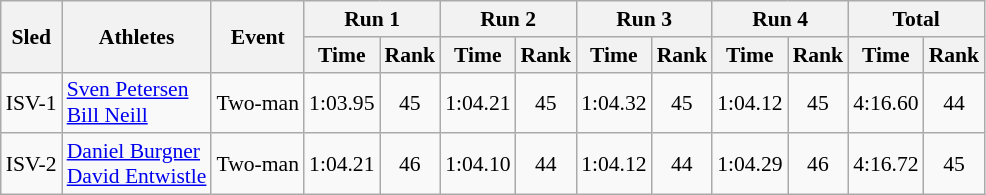<table class="wikitable" border="1" style="font-size:90%">
<tr>
<th rowspan="2">Sled</th>
<th rowspan="2">Athletes</th>
<th rowspan="2">Event</th>
<th colspan="2">Run 1</th>
<th colspan="2">Run 2</th>
<th colspan="2">Run 3</th>
<th colspan="2">Run 4</th>
<th colspan="2">Total</th>
</tr>
<tr>
<th>Time</th>
<th>Rank</th>
<th>Time</th>
<th>Rank</th>
<th>Time</th>
<th>Rank</th>
<th>Time</th>
<th>Rank</th>
<th>Time</th>
<th>Rank</th>
</tr>
<tr>
<td align="center">ISV-1</td>
<td><a href='#'>Sven Petersen</a><br><a href='#'>Bill Neill</a></td>
<td>Two-man</td>
<td align="center">1:03.95</td>
<td align="center">45</td>
<td align="center">1:04.21</td>
<td align="center">45</td>
<td align="center">1:04.32</td>
<td align="center">45</td>
<td align="center">1:04.12</td>
<td align="center">45</td>
<td align="center">4:16.60</td>
<td align="center">44</td>
</tr>
<tr>
<td align="center">ISV-2</td>
<td><a href='#'>Daniel Burgner</a><br><a href='#'>David Entwistle</a></td>
<td>Two-man</td>
<td align="center">1:04.21</td>
<td align="center">46</td>
<td align="center">1:04.10</td>
<td align="center">44</td>
<td align="center">1:04.12</td>
<td align="center">44</td>
<td align="center">1:04.29</td>
<td align="center">46</td>
<td align="center">4:16.72</td>
<td align="center">45</td>
</tr>
</table>
